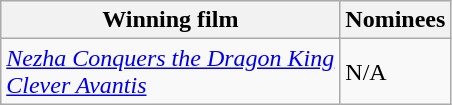<table class="wikitable">
<tr>
<th>Winning film</th>
<th>Nominees</th>
</tr>
<tr>
<td><em><a href='#'>Nezha Conquers the Dragon King</a></em><br><em><a href='#'>Clever Avantis</a></em></td>
<td>N/A</td>
</tr>
</table>
